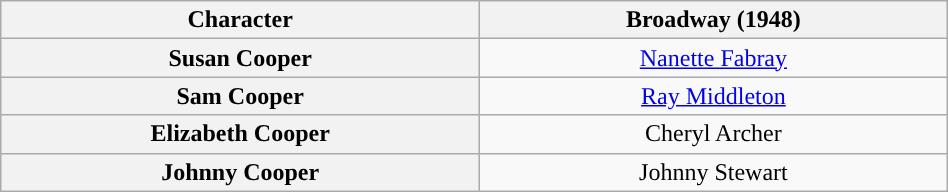<table class="wikitable" style="width:50%; text-align:center">
<tr>
<th scope="col">Character</th>
<th>Broadway (1948)</th>
</tr>
<tr>
<th>Susan Cooper</th>
<td colspan="1"><a href='#'>Nanette Fabray</a></td>
</tr>
<tr>
<th>Sam Cooper</th>
<td colspan="1”"><a href='#'>Ray Middleton</a></td>
</tr>
<tr>
<th>Elizabeth Cooper</th>
<td colspan="1”">Cheryl Archer</td>
</tr>
<tr>
<th>Johnny Cooper</th>
<td colspan="1">Johnny Stewart</td>
</tr>
</table>
